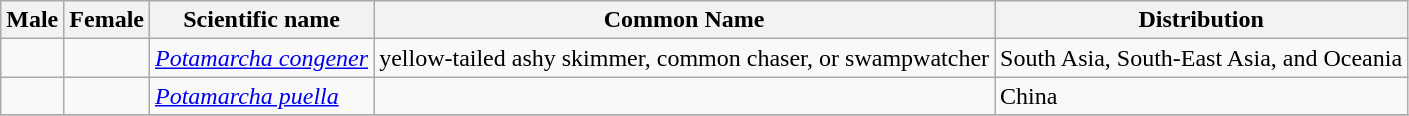<table class="wikitable">
<tr>
<th>Male</th>
<th>Female</th>
<th>Scientific name</th>
<th>Common Name</th>
<th>Distribution</th>
</tr>
<tr>
<td></td>
<td></td>
<td><em><a href='#'>Potamarcha congener</a></em> </td>
<td>yellow-tailed ashy skimmer, common chaser, or swampwatcher</td>
<td>South Asia, South-East Asia, and Oceania</td>
</tr>
<tr>
<td></td>
<td></td>
<td><em><a href='#'>Potamarcha puella</a></em> </td>
<td></td>
<td>China</td>
</tr>
<tr>
</tr>
</table>
